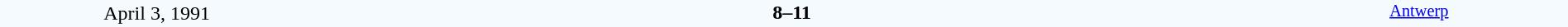<table style="width: 100%; background:#F5FAFF;" cellspacing="0">
<tr>
<td align=center rowspan=3 width=20%>April 3, 1991<br></td>
</tr>
<tr>
<td width=24% align=right></td>
<td align=center width=13%><strong>8–11</strong></td>
<td width=24%></td>
<td style=font-size:85% rowspan=3 valign=top align=center><a href='#'>Antwerp</a></td>
</tr>
<tr style=font-size:85%>
<td align=right></td>
<td align=center></td>
<td></td>
</tr>
</table>
